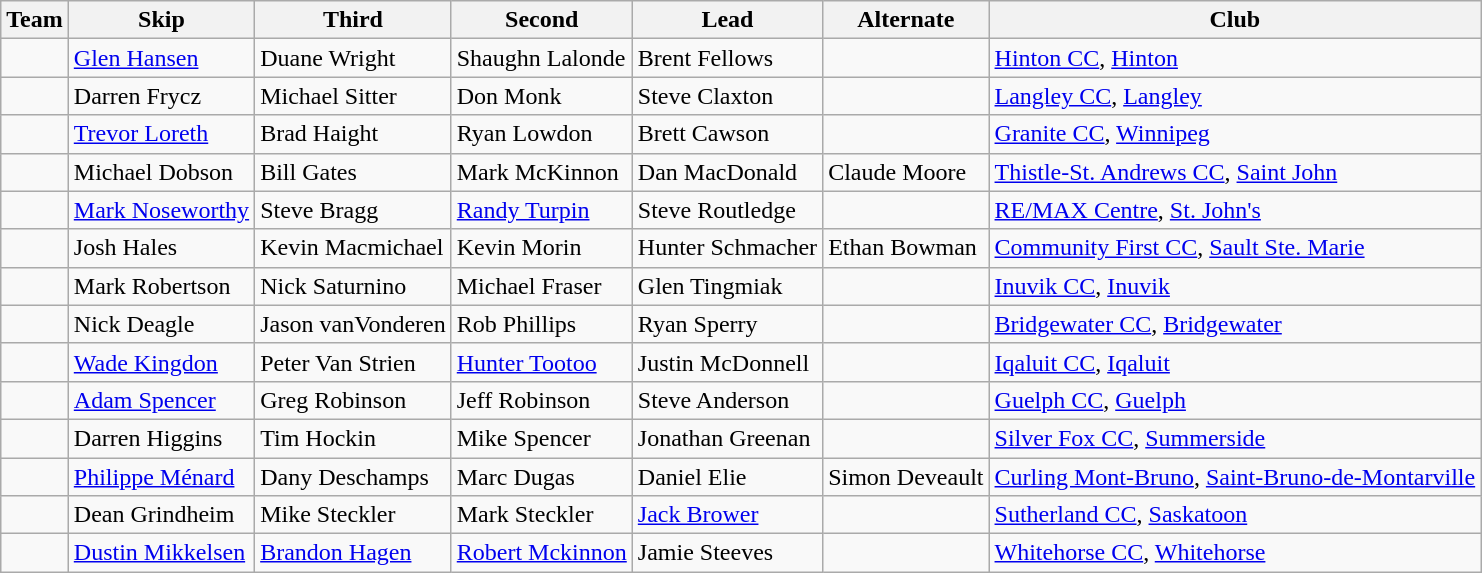<table class="wikitable">
<tr>
<th scope="col">Team</th>
<th scope="col">Skip</th>
<th scope="col">Third</th>
<th scope="col">Second</th>
<th scope="col">Lead</th>
<th scope="col">Alternate</th>
<th scope="col">Club</th>
</tr>
<tr>
<td></td>
<td><a href='#'>Glen Hansen</a></td>
<td>Duane Wright</td>
<td>Shaughn Lalonde</td>
<td>Brent Fellows</td>
<td></td>
<td><a href='#'>Hinton CC</a>, <a href='#'>Hinton</a></td>
</tr>
<tr>
<td></td>
<td>Darren Frycz</td>
<td>Michael Sitter</td>
<td>Don Monk</td>
<td>Steve Claxton</td>
<td></td>
<td><a href='#'>Langley CC</a>, <a href='#'>Langley</a></td>
</tr>
<tr>
<td></td>
<td><a href='#'>Trevor Loreth</a></td>
<td>Brad Haight</td>
<td>Ryan Lowdon</td>
<td>Brett Cawson</td>
<td></td>
<td><a href='#'>Granite CC</a>, <a href='#'>Winnipeg</a></td>
</tr>
<tr>
<td></td>
<td>Michael Dobson</td>
<td>Bill Gates</td>
<td>Mark McKinnon</td>
<td>Dan MacDonald</td>
<td>Claude Moore</td>
<td><a href='#'>Thistle-St. Andrews CC</a>, <a href='#'>Saint John</a></td>
</tr>
<tr>
<td></td>
<td><a href='#'>Mark Noseworthy</a></td>
<td>Steve Bragg</td>
<td><a href='#'>Randy Turpin</a></td>
<td>Steve Routledge</td>
<td></td>
<td><a href='#'>RE/MAX Centre</a>, <a href='#'>St. John's</a></td>
</tr>
<tr>
<td></td>
<td>Josh Hales</td>
<td>Kevin Macmichael</td>
<td>Kevin Morin</td>
<td>Hunter Schmacher</td>
<td>Ethan Bowman</td>
<td><a href='#'>Community First CC</a>, <a href='#'>Sault Ste. Marie</a></td>
</tr>
<tr>
<td></td>
<td>Mark Robertson</td>
<td>Nick Saturnino</td>
<td>Michael Fraser</td>
<td>Glen Tingmiak</td>
<td></td>
<td><a href='#'>Inuvik CC</a>, <a href='#'>Inuvik</a></td>
</tr>
<tr>
<td></td>
<td>Nick Deagle</td>
<td>Jason vanVonderen</td>
<td>Rob Phillips</td>
<td>Ryan Sperry</td>
<td></td>
<td><a href='#'>Bridgewater CC</a>, <a href='#'>Bridgewater</a></td>
</tr>
<tr>
<td></td>
<td><a href='#'>Wade Kingdon</a></td>
<td>Peter Van Strien</td>
<td><a href='#'>Hunter Tootoo</a></td>
<td>Justin McDonnell</td>
<td></td>
<td><a href='#'>Iqaluit CC</a>, <a href='#'>Iqaluit</a></td>
</tr>
<tr>
<td></td>
<td><a href='#'>Adam Spencer</a></td>
<td>Greg Robinson</td>
<td>Jeff Robinson</td>
<td>Steve Anderson</td>
<td></td>
<td><a href='#'>Guelph CC</a>, <a href='#'>Guelph</a></td>
</tr>
<tr>
<td></td>
<td>Darren Higgins</td>
<td>Tim Hockin</td>
<td>Mike Spencer</td>
<td>Jonathan Greenan</td>
<td></td>
<td><a href='#'>Silver Fox CC</a>, <a href='#'>Summerside</a></td>
</tr>
<tr>
<td></td>
<td><a href='#'>Philippe Ménard</a></td>
<td>Dany Deschamps</td>
<td>Marc Dugas</td>
<td>Daniel Elie</td>
<td>Simon Deveault</td>
<td><a href='#'>Curling Mont-Bruno</a>, <a href='#'>Saint-Bruno-de-Montarville</a></td>
</tr>
<tr>
<td></td>
<td>Dean Grindheim</td>
<td>Mike Steckler</td>
<td>Mark Steckler</td>
<td><a href='#'>Jack Brower</a></td>
<td></td>
<td><a href='#'>Sutherland CC</a>, <a href='#'>Saskatoon</a></td>
</tr>
<tr>
<td></td>
<td><a href='#'>Dustin Mikkelsen</a></td>
<td><a href='#'>Brandon Hagen</a></td>
<td><a href='#'>Robert Mckinnon</a></td>
<td>Jamie Steeves</td>
<td></td>
<td><a href='#'>Whitehorse CC</a>, <a href='#'>Whitehorse</a></td>
</tr>
</table>
